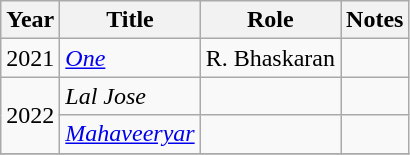<table class="wikitable sortable">
<tr>
<th>Year</th>
<th>Title</th>
<th>Role</th>
<th class="unsortable">Notes</th>
</tr>
<tr>
<td>2021</td>
<td><em><a href='#'>One</a></em></td>
<td>R. Bhaskaran</td>
<td></td>
</tr>
<tr>
<td rowspan=2>2022</td>
<td><em>Lal Jose</em></td>
<td></td>
<td></td>
</tr>
<tr>
<td><em><a href='#'>Mahaveeryar</a></em></td>
<td></td>
<td></td>
</tr>
<tr>
</tr>
</table>
